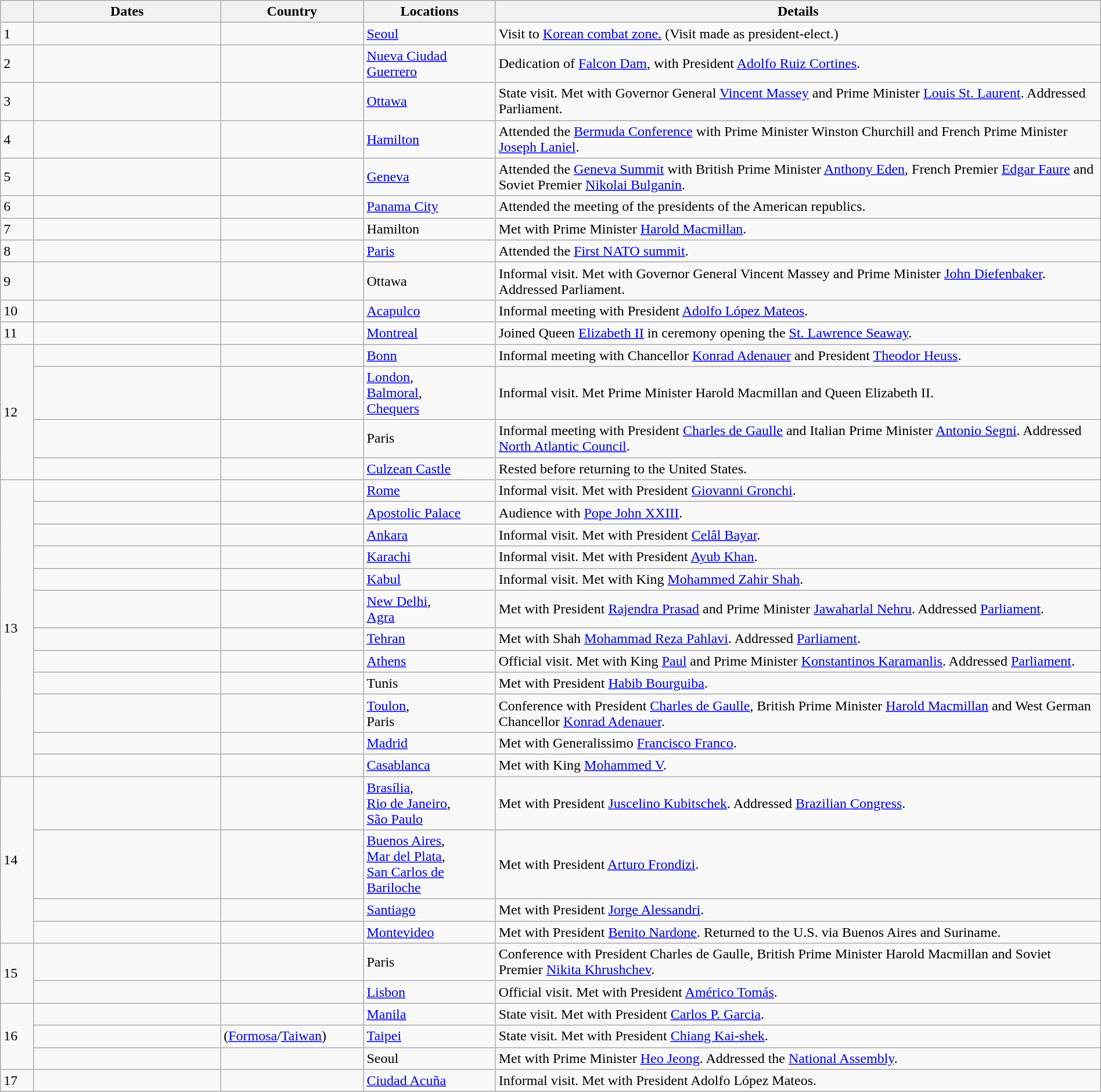<table class="wikitable sortable" border="1" style="margin: 1em auto 1em auto">
<tr>
<th style="width: 3%;"></th>
<th style="width: 17%;">Dates</th>
<th style="width: 13%;">Country</th>
<th style="width: 12%;">Locations</th>
<th style="width: 55%;">Details</th>
</tr>
<tr>
<td>1</td>
<td></td>
<td></td>
<td><a href='#'>Seoul</a></td>
<td>Visit to <a href='#'>Korean combat zone.</a> (Visit made as president-elect.)</td>
</tr>
<tr>
<td>2</td>
<td></td>
<td></td>
<td><a href='#'>Nueva Ciudad Guerrero</a></td>
<td>Dedication of <a href='#'>Falcon Dam</a>, with President <a href='#'>Adolfo Ruiz Cortines</a>.</td>
</tr>
<tr>
<td>3</td>
<td></td>
<td></td>
<td><a href='#'>Ottawa</a></td>
<td>State visit. Met with Governor General <a href='#'>Vincent Massey</a> and Prime Minister <a href='#'>Louis St. Laurent</a>. Addressed Parliament.</td>
</tr>
<tr>
<td>4</td>
<td></td>
<td></td>
<td><a href='#'>Hamilton</a></td>
<td>Attended the <a href='#'>Bermuda Conference</a> with Prime Minister Winston Churchill and French Prime Minister <a href='#'>Joseph Laniel</a>.</td>
</tr>
<tr>
<td>5</td>
<td></td>
<td></td>
<td><a href='#'>Geneva</a></td>
<td>Attended the <a href='#'>Geneva Summit</a> with British Prime Minister <a href='#'>Anthony Eden</a>, French Premier <a href='#'>Edgar Faure</a> and Soviet Premier <a href='#'>Nikolai Bulganin</a>.</td>
</tr>
<tr>
<td>6</td>
<td></td>
<td></td>
<td><a href='#'>Panama City</a></td>
<td>Attended the meeting of the presidents of the American republics.</td>
</tr>
<tr>
<td>7</td>
<td></td>
<td></td>
<td>Hamilton</td>
<td>Met with Prime Minister <a href='#'>Harold Macmillan</a>.</td>
</tr>
<tr>
<td>8</td>
<td></td>
<td></td>
<td><a href='#'>Paris</a></td>
<td>Attended the <a href='#'>First NATO summit</a>.</td>
</tr>
<tr>
<td>9</td>
<td></td>
<td></td>
<td>Ottawa</td>
<td>Informal visit. Met with Governor General Vincent Massey and Prime Minister <a href='#'>John Diefenbaker</a>. Addressed Parliament.</td>
</tr>
<tr>
<td>10</td>
<td></td>
<td></td>
<td><a href='#'>Acapulco</a></td>
<td>Informal meeting with President <a href='#'>Adolfo López Mateos</a>.</td>
</tr>
<tr>
<td>11</td>
<td></td>
<td></td>
<td><a href='#'>Montreal</a></td>
<td>Joined Queen <a href='#'>Elizabeth II</a> in ceremony opening the <a href='#'>St. Lawrence Seaway</a>.</td>
</tr>
<tr>
<td rowspan=4>12</td>
<td></td>
<td></td>
<td><a href='#'>Bonn</a></td>
<td>Informal meeting with Chancellor <a href='#'>Konrad Adenauer</a> and President <a href='#'>Theodor Heuss</a>.</td>
</tr>
<tr>
<td></td>
<td></td>
<td><a href='#'>London</a>,<br><a href='#'>Balmoral</a>,<br><a href='#'>Chequers</a></td>
<td>Informal visit. Met Prime Minister Harold Macmillan and Queen Elizabeth II.</td>
</tr>
<tr>
<td></td>
<td></td>
<td>Paris</td>
<td>Informal meeting with President <a href='#'>Charles de Gaulle</a> and Italian Prime Minister <a href='#'>Antonio Segni</a>. Addressed <a href='#'>North Atlantic Council</a>.</td>
</tr>
<tr>
<td></td>
<td></td>
<td><a href='#'>Culzean Castle</a></td>
<td>Rested before returning to the United States.</td>
</tr>
<tr>
<td rowspan=12>13</td>
<td></td>
<td></td>
<td><a href='#'>Rome</a></td>
<td>Informal visit. Met with President <a href='#'>Giovanni Gronchi</a>.</td>
</tr>
<tr>
<td></td>
<td></td>
<td><a href='#'>Apostolic Palace</a></td>
<td>Audience with <a href='#'>Pope John XXIII</a>.</td>
</tr>
<tr>
<td></td>
<td></td>
<td><a href='#'>Ankara</a></td>
<td>Informal visit. Met with President <a href='#'>Celâl Bayar</a>.</td>
</tr>
<tr>
<td></td>
<td></td>
<td><a href='#'>Karachi</a></td>
<td>Informal visit. Met with President <a href='#'>Ayub Khan</a>.</td>
</tr>
<tr>
<td></td>
<td></td>
<td><a href='#'>Kabul</a></td>
<td>Informal visit. Met with King <a href='#'>Mohammed Zahir Shah</a>.</td>
</tr>
<tr>
<td></td>
<td></td>
<td><a href='#'>New Delhi</a>,<br> <a href='#'>Agra</a></td>
<td>Met with President <a href='#'>Rajendra Prasad</a> and Prime Minister <a href='#'>Jawaharlal Nehru</a>. Addressed <a href='#'>Parliament</a>.</td>
</tr>
<tr>
<td></td>
<td></td>
<td><a href='#'>Tehran</a></td>
<td>Met with Shah <a href='#'>Mohammad Reza Pahlavi</a>. Addressed <a href='#'>Parliament</a>.</td>
</tr>
<tr>
<td></td>
<td></td>
<td><a href='#'>Athens</a></td>
<td>Official visit. Met with King <a href='#'>Paul</a> and Prime Minister <a href='#'>Konstantinos Karamanlis</a>. Addressed <a href='#'>Parliament</a>.</td>
</tr>
<tr>
<td></td>
<td></td>
<td>Tunis</td>
<td>Met with President <a href='#'>Habib Bourguiba</a>.</td>
</tr>
<tr>
<td></td>
<td></td>
<td><a href='#'>Toulon</a>,<br>Paris</td>
<td>Conference with President <a href='#'>Charles de Gaulle</a>, British Prime Minister <a href='#'>Harold Macmillan</a> and West German Chancellor <a href='#'>Konrad Adenauer</a>.</td>
</tr>
<tr>
<td></td>
<td></td>
<td><a href='#'>Madrid</a></td>
<td>Met with Generalissimo <a href='#'>Francisco Franco</a>.</td>
</tr>
<tr>
<td></td>
<td></td>
<td><a href='#'>Casablanca</a></td>
<td>Met with King <a href='#'>Mohammed V</a>.</td>
</tr>
<tr>
<td rowspan=4>14</td>
<td></td>
<td></td>
<td><a href='#'>Brasília</a>,<br><a href='#'>Rio de Janeiro</a>,<br><a href='#'>São Paulo</a></td>
<td>Met with President <a href='#'>Juscelino Kubitschek</a>. Addressed <a href='#'>Brazilian Congress</a>.</td>
</tr>
<tr>
<td></td>
<td></td>
<td><a href='#'>Buenos Aires</a>,<br><a href='#'>Mar del Plata</a>,<br><a href='#'>San Carlos de Bariloche</a></td>
<td>Met with President <a href='#'>Arturo Frondizi</a>.</td>
</tr>
<tr>
<td></td>
<td></td>
<td><a href='#'>Santiago</a></td>
<td>Met with President <a href='#'>Jorge Alessandri</a>.</td>
</tr>
<tr>
<td></td>
<td></td>
<td><a href='#'>Montevideo</a></td>
<td>Met with President <a href='#'>Benito Nardone</a>. Returned to the U.S. via Buenos Aires and Suriname.</td>
</tr>
<tr>
<td rowspan=2>15</td>
<td></td>
<td></td>
<td>Paris</td>
<td>Conference with President Charles de Gaulle, British Prime Minister Harold Macmillan and Soviet Premier <a href='#'>Nikita Khrushchev</a>.</td>
</tr>
<tr>
<td></td>
<td></td>
<td><a href='#'>Lisbon</a></td>
<td>Official visit. Met with President <a href='#'>Américo Tomás</a>.</td>
</tr>
<tr>
<td rowspan=3>16</td>
<td></td>
<td></td>
<td><a href='#'>Manila</a></td>
<td>State visit. Met with President <a href='#'>Carlos P. Garcia</a>.</td>
</tr>
<tr>
<td></td>
<td> (<a href='#'>Formosa</a>/<a href='#'>Taiwan</a>)</td>
<td><a href='#'>Taipei</a></td>
<td>State visit. Met with President <a href='#'>Chiang Kai-shek</a>.</td>
</tr>
<tr>
<td></td>
<td></td>
<td>Seoul</td>
<td>Met with Prime Minister <a href='#'>Heo Jeong</a>. Addressed the <a href='#'>National Assembly</a>.</td>
</tr>
<tr>
<td>17</td>
<td></td>
<td></td>
<td><a href='#'>Ciudad Acuña</a></td>
<td>Informal visit. Met with President Adolfo López Mateos.</td>
</tr>
</table>
